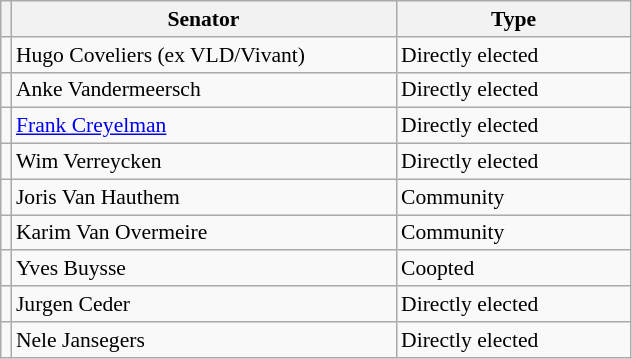<table class="sortable wikitable" style="text-align:left; font-size:90%">
<tr>
<th></th>
<th width="250">Senator</th>
<th width="150">Type</th>
</tr>
<tr>
<td></td>
<td>Hugo Coveliers	(ex VLD/Vivant)</td>
<td>Directly elected</td>
</tr>
<tr>
<td></td>
<td>Anke Vandermeersch</td>
<td>Directly elected</td>
</tr>
<tr>
<td></td>
<td><a href='#'>Frank Creyelman</a></td>
<td>Directly elected</td>
</tr>
<tr>
<td></td>
<td>Wim Verreycken</td>
<td>Directly elected</td>
</tr>
<tr>
<td></td>
<td>Joris Van Hauthem</td>
<td>Community</td>
</tr>
<tr>
<td></td>
<td>Karim Van Overmeire</td>
<td>Community</td>
</tr>
<tr>
<td></td>
<td>Yves Buysse</td>
<td>Coopted</td>
</tr>
<tr>
<td></td>
<td>Jurgen Ceder</td>
<td>Directly elected</td>
</tr>
<tr>
<td></td>
<td>Nele Jansegers</td>
<td>Directly elected</td>
</tr>
</table>
